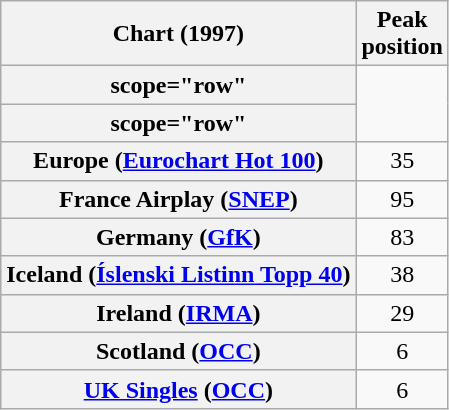<table class="wikitable sortable plainrowheaders" style="text-align:center">
<tr>
<th scope="col">Chart (1997)</th>
<th scope="col">Peak<br>position</th>
</tr>
<tr>
<th>scope="row"</th>
</tr>
<tr>
<th>scope="row"</th>
</tr>
<tr>
<th scope="row">Europe (<a href='#'>Eurochart Hot 100</a>)</th>
<td>35</td>
</tr>
<tr>
<th scope="row">France Airplay (<a href='#'>SNEP</a>)</th>
<td>95</td>
</tr>
<tr>
<th scope="row">Germany (<a href='#'>GfK</a>)</th>
<td>83</td>
</tr>
<tr>
<th scope="row">Iceland (<a href='#'>Íslenski Listinn Topp 40</a>)</th>
<td>38</td>
</tr>
<tr>
<th scope="row">Ireland (<a href='#'>IRMA</a>)</th>
<td>29</td>
</tr>
<tr>
<th scope="row">Scotland (<a href='#'>OCC</a>)</th>
<td>6</td>
</tr>
<tr>
<th scope="row"><a href='#'>UK Singles</a> (<a href='#'>OCC</a>)</th>
<td>6</td>
</tr>
</table>
